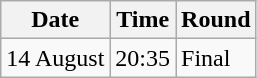<table class="wikitable">
<tr>
<th>Date</th>
<th>Time</th>
<th>Round</th>
</tr>
<tr>
<td>14 August</td>
<td>20:35</td>
<td>Final</td>
</tr>
</table>
